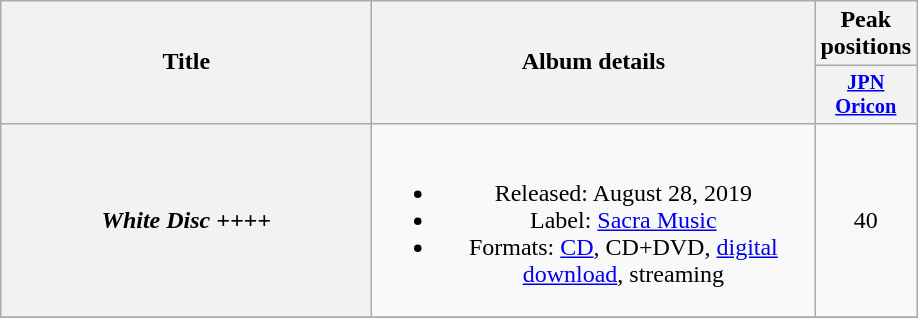<table class="wikitable plainrowheaders" style="text-align:center;">
<tr>
<th style="width:15em;" rowspan="2">Title</th>
<th style="width:18em;" rowspan="2">Album details</th>
<th colspan="1">Peak positions</th>
</tr>
<tr>
<th style="width:3em;font-size:85%"><a href='#'>JPN<br>Oricon</a><br></th>
</tr>
<tr>
<th scope="row"><em>White Disc ++++</em></th>
<td><br><ul><li>Released: August 28, 2019</li><li>Label: <a href='#'>Sacra Music</a></li><li>Formats: <a href='#'>CD</a>, CD+DVD, <a href='#'>digital download</a>, streaming</li></ul></td>
<td>40</td>
</tr>
<tr>
</tr>
</table>
